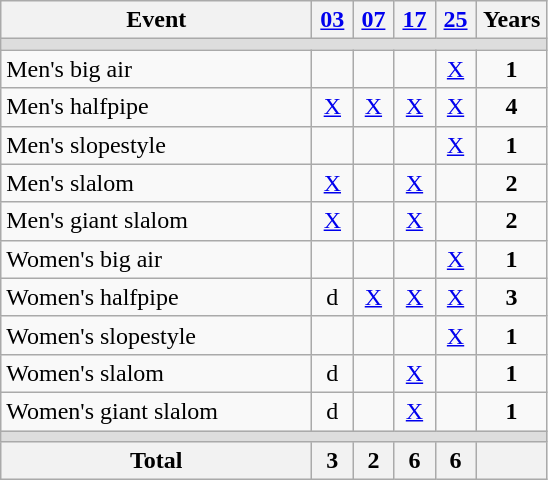<table class="wikitable" style="text-align:center">
<tr>
<th width=200>Event</th>
<th width=20><a href='#'>03</a></th>
<th width=20><a href='#'>07</a></th>
<th width=20><a href='#'>17</a></th>
<th width=20><a href='#'>25</a></th>
<th width=40>Years</th>
</tr>
<tr bgcolor=#DDDDDD>
<td colspan=6></td>
</tr>
<tr>
<td align=left>Men's big air</td>
<td></td>
<td></td>
<td></td>
<td><a href='#'>X</a></td>
<td><strong>1</strong></td>
</tr>
<tr>
<td align=left>Men's halfpipe</td>
<td><a href='#'>X</a></td>
<td><a href='#'>X</a></td>
<td><a href='#'>X</a></td>
<td><a href='#'>X</a></td>
<td><strong>4</strong></td>
</tr>
<tr>
<td align=left>Men's slopestyle</td>
<td></td>
<td></td>
<td></td>
<td><a href='#'>X</a></td>
<td><strong>1</strong></td>
</tr>
<tr>
<td align=left>Men's slalom</td>
<td><a href='#'>X</a></td>
<td></td>
<td><a href='#'>X</a></td>
<td></td>
<td><strong>2</strong></td>
</tr>
<tr>
<td align=left>Men's giant slalom</td>
<td><a href='#'>X</a></td>
<td></td>
<td><a href='#'>X</a></td>
<td></td>
<td><strong>2</strong></td>
</tr>
<tr>
<td align=left>Women's big air</td>
<td></td>
<td></td>
<td></td>
<td><a href='#'>X</a></td>
<td><strong>1</strong></td>
</tr>
<tr>
<td align=left>Women's halfpipe</td>
<td>d</td>
<td><a href='#'>X</a></td>
<td><a href='#'>X</a></td>
<td><a href='#'>X</a></td>
<td><strong>3</strong></td>
</tr>
<tr>
<td align=left>Women's slopestyle</td>
<td></td>
<td></td>
<td></td>
<td><a href='#'>X</a></td>
<td><strong>1</strong></td>
</tr>
<tr>
<td align=left>Women's slalom</td>
<td>d</td>
<td></td>
<td><a href='#'>X</a></td>
<td></td>
<td><strong>1</strong></td>
</tr>
<tr>
<td align=left>Women's giant slalom</td>
<td>d</td>
<td></td>
<td><a href='#'>X</a></td>
<td></td>
<td><strong>1</strong></td>
</tr>
<tr bgcolor=#DDDDDD>
<td colspan=6></td>
</tr>
<tr>
<th>Total</th>
<th>3</th>
<th>2</th>
<th>6</th>
<th>6</th>
<th></th>
</tr>
</table>
